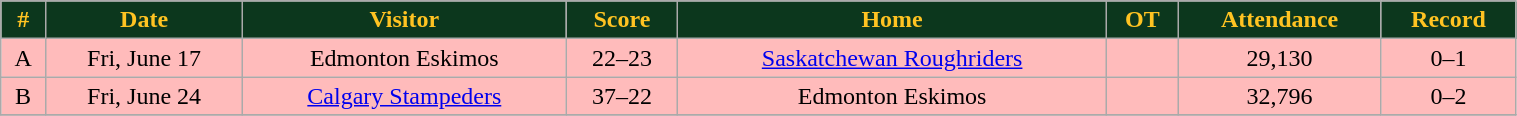<table class="wikitable" width="80%">
<tr align="center" style="background:#0C371D;color:#ffc322;">
<td><strong>#</strong></td>
<td><strong>Date</strong></td>
<td><strong>Visitor</strong></td>
<td><strong>Score</strong></td>
<td><strong>Home</strong></td>
<td><strong>OT</strong></td>
<td><strong>Attendance</strong></td>
<td><strong>Record</strong></td>
</tr>
<tr align="center" bgcolor="#ffbbbb">
<td>A</td>
<td>Fri, June 17</td>
<td>Edmonton Eskimos</td>
<td>22–23</td>
<td><a href='#'>Saskatchewan Roughriders</a></td>
<td></td>
<td>29,130</td>
<td>0–1</td>
</tr>
<tr align="center" bgcolor="#ffbbbb">
<td>B</td>
<td>Fri, June 24</td>
<td><a href='#'>Calgary Stampeders</a></td>
<td>37–22</td>
<td>Edmonton Eskimos</td>
<td></td>
<td>32,796</td>
<td>0–2</td>
</tr>
<tr>
</tr>
</table>
